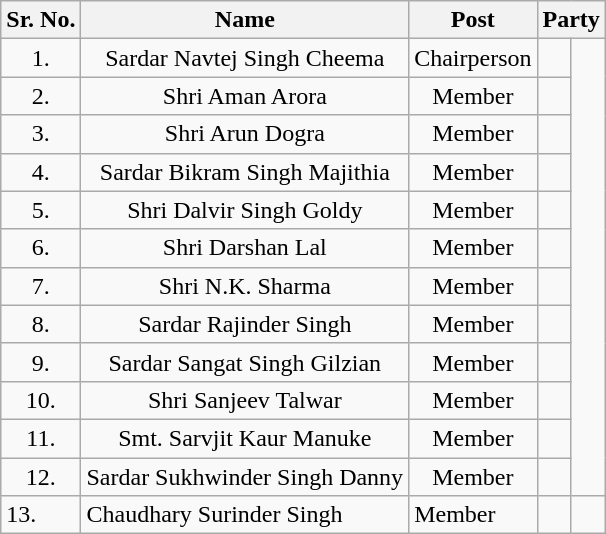<table class="wikitable sortable">
<tr>
<th>Sr. No.</th>
<th>Name</th>
<th>Post</th>
<th colspan="2">Party</th>
</tr>
<tr align="center">
<td>1.</td>
<td>Sardar Navtej Singh Cheema</td>
<td>Chairperson</td>
<td></td>
</tr>
<tr align="center">
<td>2.</td>
<td>Shri Aman Arora</td>
<td>Member</td>
<td></td>
</tr>
<tr align="center">
<td>3.</td>
<td>Shri Arun Dogra</td>
<td>Member</td>
<td></td>
</tr>
<tr align="center">
<td>4.</td>
<td>Sardar Bikram Singh Majithia</td>
<td>Member</td>
<td></td>
</tr>
<tr align="center">
<td>5.</td>
<td>Shri Dalvir Singh Goldy</td>
<td>Member</td>
<td></td>
</tr>
<tr align="center">
<td>6.</td>
<td>Shri Darshan Lal</td>
<td>Member</td>
<td></td>
</tr>
<tr align="center">
<td>7.</td>
<td>Shri N.K. Sharma</td>
<td>Member</td>
<td></td>
</tr>
<tr align="center">
<td>8.</td>
<td>Sardar Rajinder Singh</td>
<td>Member</td>
<td></td>
</tr>
<tr align="center">
<td>9.</td>
<td>Sardar Sangat Singh Gilzian</td>
<td>Member</td>
<td></td>
</tr>
<tr align="center">
<td>10.</td>
<td>Shri Sanjeev Talwar</td>
<td>Member</td>
<td></td>
</tr>
<tr align="center">
<td>11.</td>
<td>Smt. Sarvjit Kaur Manuke</td>
<td>Member</td>
<td></td>
</tr>
<tr align="center">
<td>12.</td>
<td>Sardar Sukhwinder Singh Danny</td>
<td>Member</td>
<td></td>
</tr>
<tr>
<td>13.</td>
<td>Chaudhary Surinder Singh</td>
<td>Member</td>
<td></td>
<td></td>
</tr>
</table>
